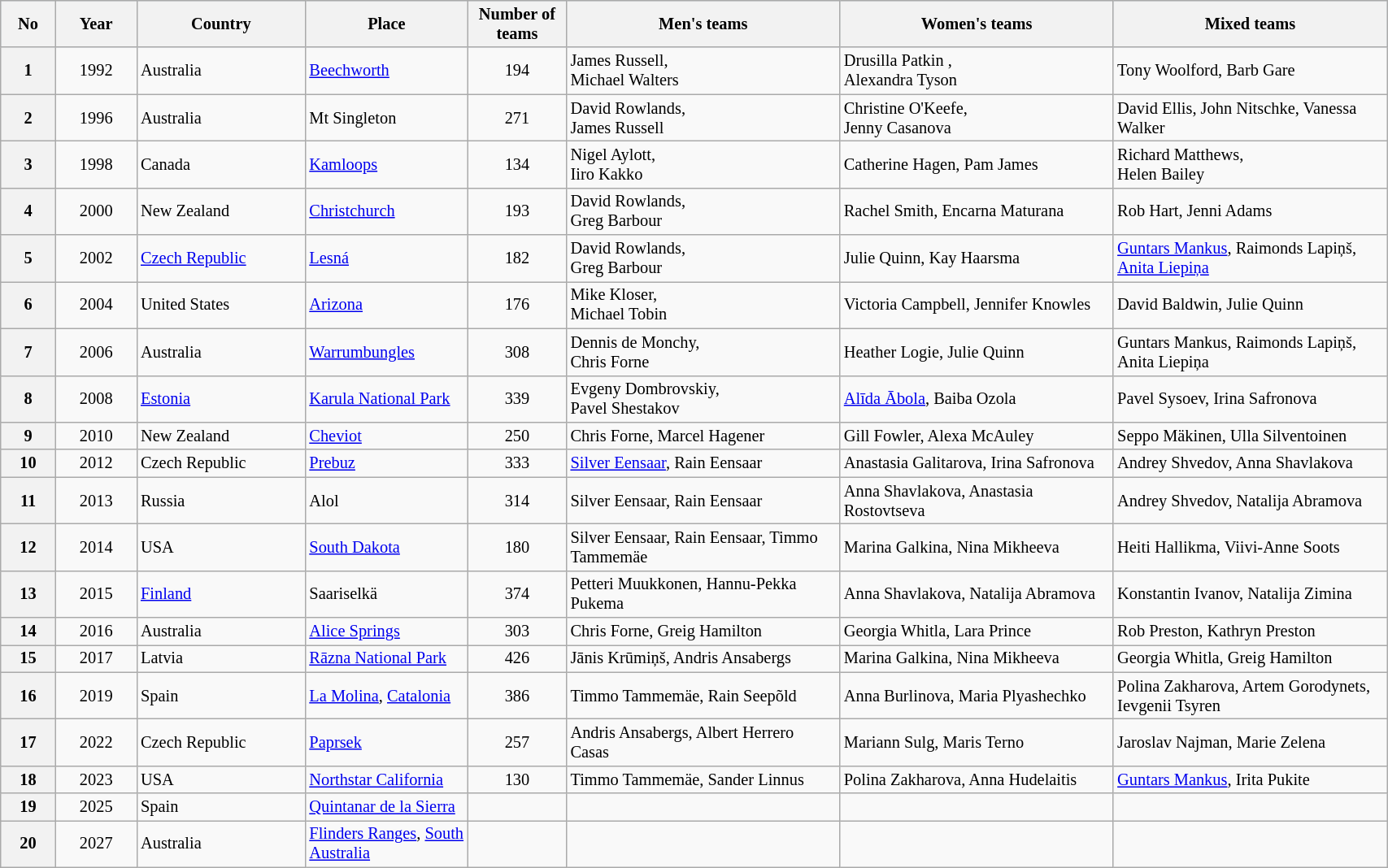<table class="wikitable" width=90% style="font-size:85%; text-align:left;">
<tr bgcolor=#CCDDEE>
<th width=25>No</th>
<th width=40>Year</th>
<th width=90>Country</th>
<th width=80>Place</th>
<th width=50>Number of teams</th>
<th width=150>Men's teams</th>
<th width=150>Women's teams</th>
<th width=150>Mixed teams</th>
</tr>
<tr>
<th>1</th>
<td align = center>1992</td>
<td> Australia</td>
<td><a href='#'>Beechworth</a></td>
<td align = center>194</td>
<td> James Russell,<br>Michael Walters</td>
<td> Drusilla Patkin ,<br>Alexandra Tyson</td>
<td> Tony Woolford, Barb Gare</td>
</tr>
<tr>
<th>2</th>
<td align = center>1996</td>
<td> Australia</td>
<td>Mt Singleton</td>
<td align = center>271</td>
<td> David Rowlands,<br>James Russell</td>
<td> Christine O'Keefe,<br>Jenny Casanova</td>
<td> David Ellis, John Nitschke, Vanessa Walker</td>
</tr>
<tr>
<th>3</th>
<td align = center>1998</td>
<td> Canada</td>
<td><a href='#'>Kamloops</a></td>
<td align = center>134</td>
<td> Nigel Aylott,<br> Iiro Kakko</td>
<td> Catherine Hagen, Pam James</td>
<td> Richard Matthews,<br>Helen Bailey</td>
</tr>
<tr>
<th>4</th>
<td align = center>2000</td>
<td> New Zealand</td>
<td><a href='#'>Christchurch</a></td>
<td align = center>193</td>
<td> David Rowlands,<br> Greg Barbour</td>
<td> Rachel Smith,  Encarna Maturana</td>
<td> Rob Hart, Jenni Adams</td>
</tr>
<tr>
<th>5</th>
<td align = center>2002</td>
<td> <a href='#'>Czech Republic</a></td>
<td><a href='#'>Lesná</a></td>
<td align = center>182</td>
<td> David Rowlands,<br> Greg Barbour</td>
<td> Julie Quinn, Kay Haarsma</td>
<td> <a href='#'>Guntars Mankus</a>, Raimonds Lapiņš, <a href='#'>Anita Liepiņa</a></td>
</tr>
<tr>
<th>6</th>
<td align = center>2004</td>
<td> United States</td>
<td><a href='#'>Arizona</a></td>
<td align = center>176</td>
<td> Mike Kloser,<br>Michael Tobin</td>
<td> Victoria Campbell, Jennifer Knowles</td>
<td> David Baldwin, Julie Quinn</td>
</tr>
<tr>
<th>7</th>
<td align = center>2006</td>
<td> Australia</td>
<td><a href='#'>Warrumbungles</a></td>
<td align = center>308</td>
<td> Dennis de Monchy,<br>Chris Forne</td>
<td> Heather Logie, Julie Quinn</td>
<td> Guntars Mankus, Raimonds Lapiņš, Anita Liepiņa</td>
</tr>
<tr>
<th>8</th>
<td align = center>2008</td>
<td> <a href='#'>Estonia</a></td>
<td><a href='#'>Karula National Park</a></td>
<td align = center>339</td>
<td> Evgeny Dombrovskiy,<br>Pavel Shestakov</td>
<td> <a href='#'>Alīda Ābola</a>, Baiba Ozola</td>
<td> Pavel Sysoev, Irina Safronova</td>
</tr>
<tr>
<th>9</th>
<td align = center>2010</td>
<td> New Zealand</td>
<td><a href='#'>Cheviot</a></td>
<td align = center>250</td>
<td> Chris Forne, Marcel Hagener</td>
<td> Gill Fowler, Alexa McAuley</td>
<td> Seppo Mäkinen, Ulla Silventoinen</td>
</tr>
<tr>
<th>10</th>
<td align = center>2012</td>
<td> Czech Republic</td>
<td><a href='#'>Prebuz</a></td>
<td align = center>333</td>
<td> <a href='#'>Silver Eensaar</a>, Rain Eensaar</td>
<td> Anastasia Galitarova, Irina Safronova</td>
<td> Andrey Shvedov, Anna Shavlakova</td>
</tr>
<tr>
<th>11</th>
<td align = center>2013</td>
<td> Russia</td>
<td>Alol</td>
<td align = center>314</td>
<td> Silver Eensaar, Rain Eensaar</td>
<td> Anna Shavlakova, Anastasia Rostovtseva</td>
<td> Andrey Shvedov, Natalija Abramova</td>
</tr>
<tr>
<th>12</th>
<td align = center>2014</td>
<td> USA</td>
<td><a href='#'>South Dakota</a></td>
<td align = center>180</td>
<td> Silver Eensaar, Rain Eensaar, Timmo Tammemäe</td>
<td> Marina Galkina, Nina Mikheeva</td>
<td> Heiti Hallikma, Viivi-Anne Soots</td>
</tr>
<tr>
<th>13</th>
<td align = center>2015</td>
<td> <a href='#'>Finland</a></td>
<td>Saariselkä</td>
<td align = center>374</td>
<td> Petteri Muukkonen, Hannu-Pekka Pukema</td>
<td> Anna Shavlakova, Natalija Abramova</td>
<td> Konstantin Ivanov, Natalija Zimina</td>
</tr>
<tr>
<th>14</th>
<td align = center>2016</td>
<td> Australia</td>
<td><a href='#'>Alice Springs</a></td>
<td align = center>303</td>
<td> Chris Forne, Greig Hamilton</td>
<td> Georgia Whitla, Lara Prince</td>
<td> Rob Preston, Kathryn Preston</td>
</tr>
<tr>
<th>15</th>
<td align = center>2017</td>
<td> Latvia</td>
<td><a href='#'>Rāzna National Park</a></td>
<td align = center>426</td>
<td> Jānis Krūmiņš, Andris Ansabergs</td>
<td> Marina Galkina, Nina Mikheeva</td>
<td> Georgia Whitla, Greig Hamilton</td>
</tr>
<tr>
<th>16</th>
<td align = center>2019</td>
<td> Spain</td>
<td><a href='#'>La Molina</a>, <a href='#'>Catalonia</a></td>
<td align = center>386</td>
<td> Timmo Tammemäe, Rain Seepõld</td>
<td> Anna Burlinova, Maria Plyashechko</td>
<td> Polina Zakharova, Artem Gorodynets, Ievgenii Tsyren</td>
</tr>
<tr>
<th>17</th>
<td align = center>2022</td>
<td> Czech Republic</td>
<td><a href='#'>Paprsek</a></td>
<td align = center>257</td>
<td> Andris Ansabergs,  Albert Herrero Casas</td>
<td> Mariann Sulg, Maris Terno</td>
<td> Jaroslav Najman, Marie Zelena</td>
</tr>
<tr>
<th>18</th>
<td align = center>2023</td>
<td> USA</td>
<td><a href='#'>Northstar California</a></td>
<td align = center>130</td>
<td> Timmo Tammemäe, Sander Linnus</td>
<td> Polina Zakharova, Anna Hudelaitis</td>
<td> <a href='#'>Guntars Mankus</a>, Irita Pukite</td>
</tr>
<tr>
<th>19</th>
<td align = center>2025</td>
<td> Spain</td>
<td><a href='#'>Quintanar de la Sierra</a></td>
<td align = center></td>
<td></td>
<td></td>
<td></td>
</tr>
<tr>
<th>20</th>
<td align = center>2027</td>
<td> Australia</td>
<td><a href='#'>Flinders Ranges</a>, <a href='#'>South Australia</a></td>
<td align = center></td>
<td></td>
<td></td>
<td></td>
</tr>
</table>
